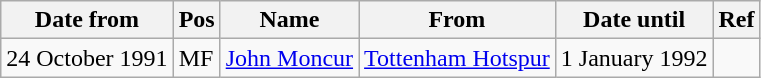<table class="wikitable">
<tr>
<th>Date from</th>
<th>Pos</th>
<th>Name</th>
<th>From</th>
<th>Date until</th>
<th>Ref</th>
</tr>
<tr>
<td>24 October 1991</td>
<td>MF</td>
<td> <a href='#'>John Moncur</a></td>
<td> <a href='#'>Tottenham Hotspur</a></td>
<td>1 January 1992</td>
<td></td>
</tr>
</table>
